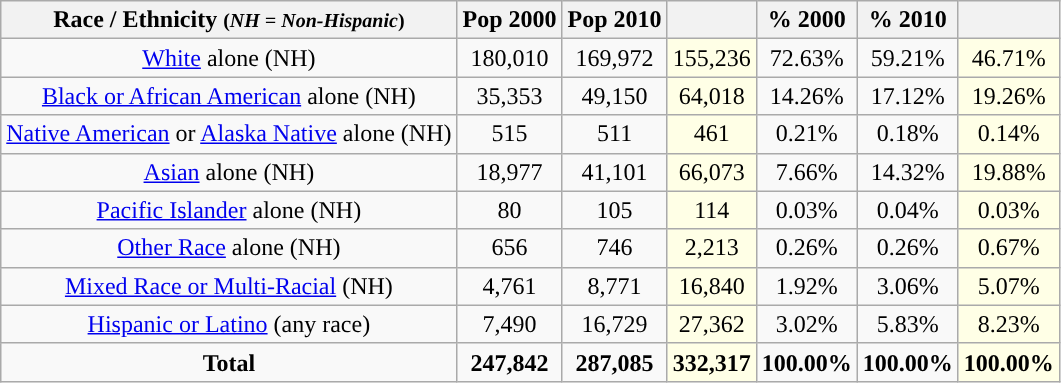<table class="wikitable" style="text-align:center;">
<tr>
<th>Race / Ethnicity <small>(<em>NH = Non-Hispanic</em>)</small></th>
<th>Pop 2000</th>
<th>Pop 2010</th>
<th></th>
<th>% 2000</th>
<th>% 2010</th>
<th></th>
</tr>
<tr>
<td><a href='#'>White</a> alone (NH)</td>
<td>180,010</td>
<td>169,972</td>
<td style='background: #ffffe6;'>155,236</td>
<td>72.63%</td>
<td>59.21%</td>
<td style='background: #ffffe6;'>46.71%</td>
</tr>
<tr>
<td><a href='#'>Black or African American</a> alone (NH)</td>
<td>35,353</td>
<td>49,150</td>
<td style='background: #ffffe6;'>64,018</td>
<td>14.26%</td>
<td>17.12%</td>
<td style='background: #ffffe6;'>19.26%</td>
</tr>
<tr>
<td><a href='#'>Native American</a> or <a href='#'>Alaska Native</a> alone (NH)</td>
<td>515</td>
<td>511</td>
<td style='background: #ffffe6;'>461</td>
<td>0.21%</td>
<td>0.18%</td>
<td style='background: #ffffe6;'>0.14%</td>
</tr>
<tr>
<td><a href='#'>Asian</a> alone (NH)</td>
<td>18,977</td>
<td>41,101</td>
<td style='background: #ffffe6;'>66,073</td>
<td>7.66%</td>
<td>14.32%</td>
<td style='background: #ffffe6;'>19.88%</td>
</tr>
<tr>
<td><a href='#'>Pacific Islander</a> alone (NH)</td>
<td>80</td>
<td>105</td>
<td style='background: #ffffe6;'>114</td>
<td>0.03%</td>
<td>0.04%</td>
<td style='background: #ffffe6;'>0.03%</td>
</tr>
<tr>
<td><a href='#'>Other Race</a> alone (NH)</td>
<td>656</td>
<td>746</td>
<td style='background: #ffffe6;'>2,213</td>
<td>0.26%</td>
<td>0.26%</td>
<td style='background: #ffffe6;'>0.67%</td>
</tr>
<tr>
<td><a href='#'>Mixed Race or Multi-Racial</a> (NH)</td>
<td>4,761</td>
<td>8,771</td>
<td style='background: #ffffe6;'>16,840</td>
<td>1.92%</td>
<td>3.06%</td>
<td style='background: #ffffe6;'>5.07%</td>
</tr>
<tr>
<td><a href='#'>Hispanic or Latino</a> (any race)</td>
<td>7,490</td>
<td>16,729</td>
<td style='background: #ffffe6;'>27,362</td>
<td>3.02%</td>
<td>5.83%</td>
<td style='background: #ffffe6;'>8.23%</td>
</tr>
<tr>
<td><strong>Total</strong></td>
<td><strong>247,842</strong></td>
<td><strong>287,085</strong></td>
<td style='background: #ffffe6;'><strong>332,317</strong></td>
<td><strong>100.00%</strong></td>
<td><strong>100.00%</strong></td>
<td style='background: #ffffe6;'><strong>100.00%</strong></td>
</tr>
</table>
